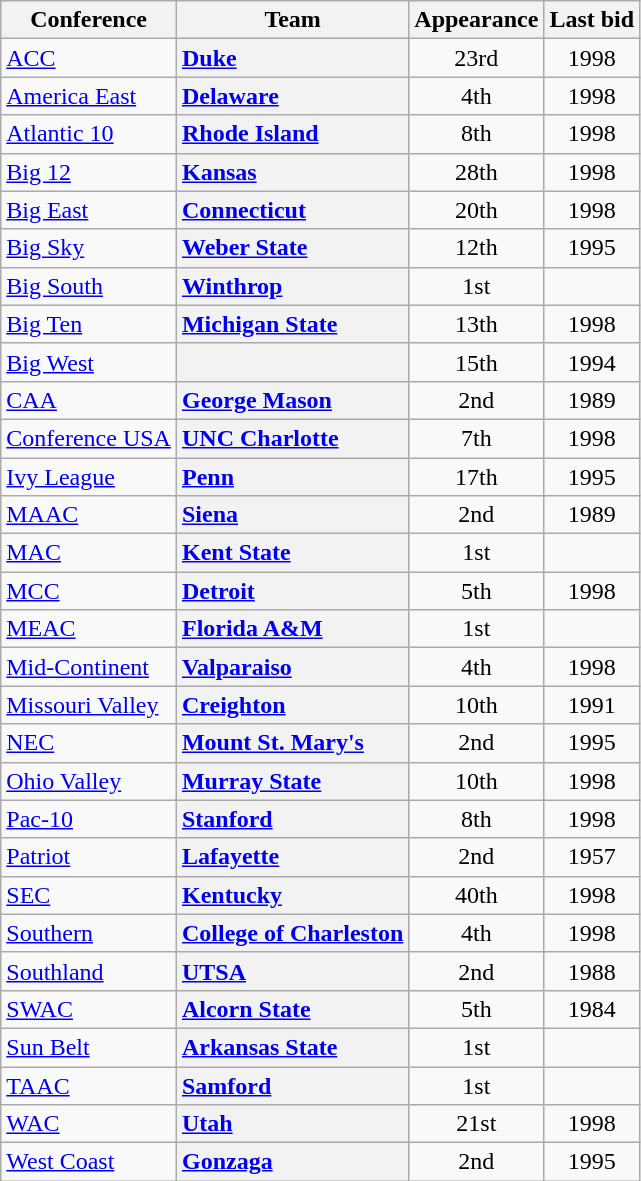<table class="wikitable sortable plainrowheaders">
<tr>
<th scope="col">Conference</th>
<th scope="col">Team</th>
<th scope="col" data-sort-type="number">Appearance</th>
<th scope="col">Last bid</th>
</tr>
<tr>
<td><a href='#'>ACC</a></td>
<th scope="row" style="text-align:left"><a href='#'>Duke</a></th>
<td align=center>23rd</td>
<td align=center>1998</td>
</tr>
<tr>
<td><a href='#'>America East</a></td>
<th scope="row" style="text-align:left"><a href='#'>Delaware</a></th>
<td align=center>4th</td>
<td align=center>1998</td>
</tr>
<tr>
<td><a href='#'>Atlantic 10</a></td>
<th scope="row" style="text-align:left"><a href='#'>Rhode Island</a></th>
<td align=center>8th</td>
<td align=center>1998</td>
</tr>
<tr>
<td><a href='#'>Big 12</a></td>
<th scope="row" style="text-align:left"><a href='#'>Kansas</a></th>
<td align=center>28th</td>
<td align=center>1998</td>
</tr>
<tr>
<td><a href='#'>Big East</a></td>
<th scope="row" style="text-align:left"><a href='#'>Connecticut</a></th>
<td align=center>20th</td>
<td align=center>1998</td>
</tr>
<tr>
<td><a href='#'>Big Sky</a></td>
<th scope="row" style="text-align:left"><a href='#'>Weber State</a></th>
<td align=center>12th</td>
<td align=center>1995</td>
</tr>
<tr>
<td><a href='#'>Big South</a></td>
<th scope="row" style="text-align:left"><a href='#'>Winthrop</a></th>
<td align=center>1st</td>
<td align=center></td>
</tr>
<tr>
<td><a href='#'>Big Ten</a></td>
<th scope="row" style="text-align:left"><a href='#'>Michigan State</a></th>
<td align=center>13th</td>
<td align=center>1998</td>
</tr>
<tr>
<td><a href='#'>Big West</a></td>
<th scope="row" style="text-align:left"></th>
<td align=center>15th</td>
<td align=center>1994</td>
</tr>
<tr>
<td><a href='#'>CAA</a></td>
<th scope="row" style="text-align:left"><a href='#'>George Mason</a></th>
<td align=center>2nd</td>
<td align=center>1989</td>
</tr>
<tr>
<td><a href='#'>Conference USA</a></td>
<th scope="row" style="text-align:left"><a href='#'>UNC Charlotte</a></th>
<td align=center>7th</td>
<td align=center>1998</td>
</tr>
<tr>
<td><a href='#'>Ivy League</a></td>
<th scope="row" style="text-align:left"><a href='#'>Penn</a></th>
<td align=center>17th</td>
<td align=center>1995</td>
</tr>
<tr>
<td><a href='#'>MAAC</a></td>
<th scope="row" style="text-align:left"><a href='#'>Siena</a></th>
<td align=center>2nd</td>
<td align=center>1989</td>
</tr>
<tr>
<td><a href='#'>MAC</a></td>
<th scope="row" style="text-align:left"><a href='#'>Kent State</a></th>
<td align=center>1st</td>
<td align=center></td>
</tr>
<tr>
<td><a href='#'>MCC</a></td>
<th scope="row" style="text-align:left"><a href='#'>Detroit</a></th>
<td align=center>5th</td>
<td align=center>1998</td>
</tr>
<tr>
<td><a href='#'>MEAC</a></td>
<th scope="row" style="text-align:left"><a href='#'>Florida A&M</a></th>
<td align=center>1st</td>
<td align=center></td>
</tr>
<tr>
<td><a href='#'>Mid-Continent</a></td>
<th scope="row" style="text-align:left"><a href='#'>Valparaiso</a></th>
<td align=center>4th</td>
<td align=center>1998</td>
</tr>
<tr>
<td><a href='#'>Missouri Valley</a></td>
<th scope="row" style="text-align:left"><a href='#'>Creighton</a></th>
<td align=center>10th</td>
<td align=center>1991</td>
</tr>
<tr>
<td><a href='#'>NEC</a></td>
<th scope="row" style="text-align:left"><a href='#'>Mount St. Mary's</a></th>
<td align=center>2nd</td>
<td align=center>1995</td>
</tr>
<tr>
<td><a href='#'>Ohio Valley</a></td>
<th scope="row" style="text-align:left"><a href='#'>Murray State</a></th>
<td align=center>10th</td>
<td align=center>1998</td>
</tr>
<tr>
<td><a href='#'>Pac-10</a></td>
<th scope="row" style="text-align:left"><a href='#'>Stanford</a></th>
<td align=center>8th</td>
<td align=center>1998</td>
</tr>
<tr>
<td><a href='#'>Patriot</a></td>
<th scope="row" style="text-align:left"><a href='#'>Lafayette</a></th>
<td align=center>2nd</td>
<td align=center>1957</td>
</tr>
<tr>
<td><a href='#'>SEC</a></td>
<th scope="row" style="text-align:left"><a href='#'>Kentucky</a></th>
<td align=center>40th</td>
<td align=center>1998</td>
</tr>
<tr>
<td><a href='#'>Southern</a></td>
<th scope="row" style="text-align:left"><a href='#'>College of Charleston</a></th>
<td align=center>4th</td>
<td align=center>1998</td>
</tr>
<tr>
<td><a href='#'>Southland</a></td>
<th scope="row" style="text-align:left"><a href='#'>UTSA</a></th>
<td align=center>2nd</td>
<td align=center>1988</td>
</tr>
<tr>
<td><a href='#'>SWAC</a></td>
<th scope="row" style="text-align:left"><a href='#'>Alcorn State</a></th>
<td align=center>5th</td>
<td align=center>1984</td>
</tr>
<tr>
<td><a href='#'>Sun Belt</a></td>
<th scope="row" style="text-align:left"><a href='#'>Arkansas State</a></th>
<td align=center>1st</td>
<td align=center></td>
</tr>
<tr>
<td><a href='#'>TAAC</a></td>
<th scope="row" style="text-align:left"><a href='#'>Samford</a></th>
<td align=center>1st</td>
<td align=center></td>
</tr>
<tr>
<td><a href='#'>WAC</a></td>
<th scope="row" style="text-align:left"><a href='#'>Utah</a></th>
<td align=center>21st</td>
<td align=center>1998</td>
</tr>
<tr>
<td><a href='#'>West Coast</a></td>
<th scope="row" style="text-align:left"><a href='#'>Gonzaga</a></th>
<td align=center>2nd</td>
<td align=center>1995</td>
</tr>
</table>
